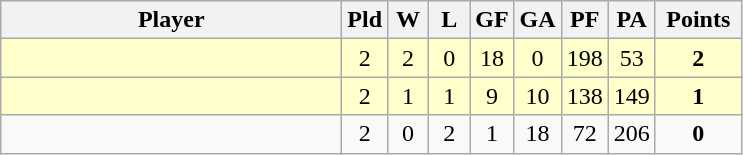<table class="wikitable" style="text-align:center;">
<tr>
<th width=220>Player</th>
<th width=20>Pld</th>
<th width=20>W</th>
<th width=20>L</th>
<th width=20>GF</th>
<th width=20>GA</th>
<th width=20>PF</th>
<th width=20>PA</th>
<th width=50>Points</th>
</tr>
<tr style="background:#ffffcc;">
<td style="text-align:left;"></td>
<td>2</td>
<td>2</td>
<td>0</td>
<td>18</td>
<td>0</td>
<td>198</td>
<td>53</td>
<td><strong>2</strong></td>
</tr>
<tr style="background:#ffffcc;">
<td style="text-align:left;"></td>
<td>2</td>
<td>1</td>
<td>1</td>
<td>9</td>
<td>10</td>
<td>138</td>
<td>149</td>
<td><strong>1</strong></td>
</tr>
<tr>
<td style="text-align:left;"></td>
<td>2</td>
<td>0</td>
<td>2</td>
<td>1</td>
<td>18</td>
<td>72</td>
<td>206</td>
<td><strong>0</strong></td>
</tr>
</table>
